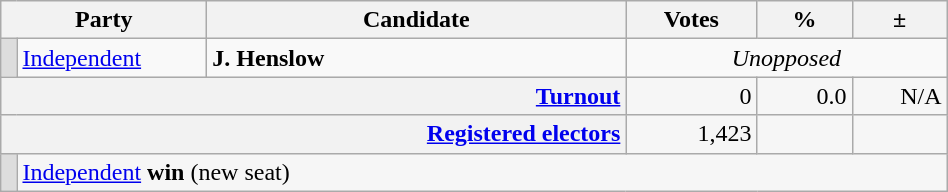<table class=wikitable>
<tr>
<th scope="col" colspan="2" style="width: 130px">Party</th>
<th scope="col" style="width: 17em">Candidate</th>
<th scope="col" style="width: 5em">Votes</th>
<th scope="col" style="width: 3.5em">%</th>
<th scope="col" style="width: 3.5em">±</th>
</tr>
<tr>
<td style="background:#DDDDDD;"></td>
<td><a href='#'>Independent</a></td>
<td><strong>J. Henslow</strong></td>
<td style="text-align: center; "colspan="3"><em>Unopposed</em></td>
</tr>
<tr style="background-color:#F6F6F6">
<th colspan="3" style="text-align: right; margin-right: 0.5em"><a href='#'>Turnout</a></th>
<td style="text-align: right; margin-right: 0.5em">0</td>
<td style="text-align: right; margin-right: 0.5em">0.0</td>
<td style="text-align: right; margin-right: 0.5em">N/A</td>
</tr>
<tr style="background-color:#F6F6F6;">
<th colspan="3" style="text-align:right;"><a href='#'>Registered electors</a></th>
<td style="text-align:right; margin-right:0.5em">1,423</td>
<td></td>
<td></td>
</tr>
<tr style="background-color:#F6F6F6">
<td style="background:#DDDDDD;"></td>
<td colspan="5"><a href='#'>Independent</a> <strong>win</strong> (new seat)</td>
</tr>
</table>
